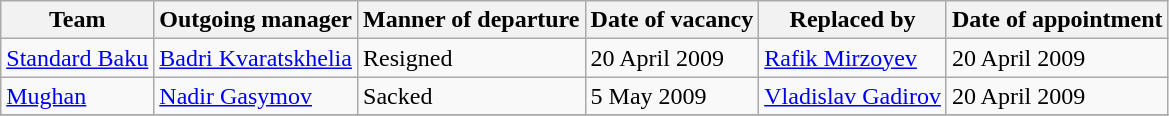<table class="wikitable">
<tr>
<th>Team</th>
<th>Outgoing manager</th>
<th>Manner of departure</th>
<th>Date of vacancy</th>
<th>Replaced by</th>
<th>Date of appointment</th>
</tr>
<tr>
<td><a href='#'>Standard Baku</a></td>
<td> <a href='#'>Badri Kvaratskhelia</a></td>
<td>Resigned</td>
<td>20 April 2009</td>
<td> <a href='#'>Rafik Mirzoyev</a></td>
<td>20 April 2009</td>
</tr>
<tr>
<td><a href='#'>Mughan</a></td>
<td> <a href='#'>Nadir Gasymov</a></td>
<td>Sacked</td>
<td>5 May 2009</td>
<td> <a href='#'>Vladislav Gadirov</a></td>
<td>20 April 2009</td>
</tr>
<tr>
</tr>
</table>
